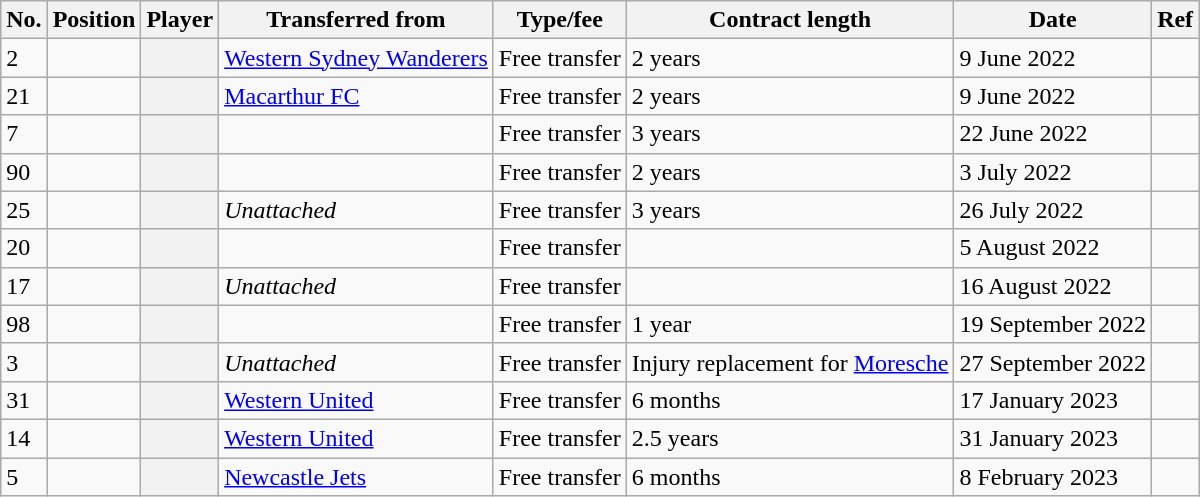<table class="wikitable plainrowheaders sortable" style="text-align:center; text-align:left">
<tr>
<th scope="col">No.</th>
<th scope="col">Position</th>
<th scope="col">Player</th>
<th scope="col">Transferred from</th>
<th scope="col">Type/fee</th>
<th scope="col">Contract length</th>
<th scope="col">Date</th>
<th scope="col" class="unsortable">Ref</th>
</tr>
<tr>
<td>2</td>
<td></td>
<th scope="row"></th>
<td><a href='#'>Western Sydney Wanderers</a></td>
<td>Free transfer</td>
<td>2 years</td>
<td>9 June 2022</td>
<td></td>
</tr>
<tr>
<td>21</td>
<td></td>
<th scope="row"></th>
<td><a href='#'>Macarthur FC</a></td>
<td>Free transfer</td>
<td>2 years</td>
<td>9 June 2022</td>
<td></td>
</tr>
<tr>
<td>7</td>
<td></td>
<th scope="row"></th>
<td></td>
<td>Free transfer</td>
<td>3 years</td>
<td>22 June 2022</td>
<td></td>
</tr>
<tr>
<td>90</td>
<td></td>
<th scope="row"></th>
<td></td>
<td>Free transfer</td>
<td>2 years</td>
<td>3 July 2022</td>
<td></td>
</tr>
<tr>
<td>25</td>
<td></td>
<th scope="row"></th>
<td><em>Unattached</em></td>
<td>Free transfer</td>
<td>3 years</td>
<td>26 July 2022</td>
<td></td>
</tr>
<tr>
<td>20</td>
<td></td>
<th scope="row"></th>
<td></td>
<td>Free transfer</td>
<td></td>
<td>5 August 2022</td>
<td></td>
</tr>
<tr>
<td>17</td>
<td></td>
<th scope="row"></th>
<td><em>Unattached</em></td>
<td>Free transfer</td>
<td></td>
<td>16 August 2022</td>
<td></td>
</tr>
<tr>
<td>98</td>
<td></td>
<th scope="row"></th>
<td></td>
<td>Free transfer</td>
<td>1 year</td>
<td>19 September 2022</td>
<td></td>
</tr>
<tr>
<td>3</td>
<td></td>
<th scope="row"></th>
<td><em>Unattached</em></td>
<td>Free transfer</td>
<td>Injury replacement for <a href='#'>Moresche</a></td>
<td>27 September 2022</td>
<td></td>
</tr>
<tr>
<td>31</td>
<td></td>
<th scope="row"></th>
<td><a href='#'>Western United</a></td>
<td>Free transfer</td>
<td>6 months</td>
<td>17 January 2023</td>
<td></td>
</tr>
<tr>
<td>14</td>
<td></td>
<th scope="row"></th>
<td><a href='#'>Western United</a></td>
<td>Free transfer</td>
<td>2.5 years</td>
<td>31 January 2023</td>
<td></td>
</tr>
<tr>
<td>5</td>
<td></td>
<th scope="row"></th>
<td><a href='#'>Newcastle Jets</a></td>
<td>Free transfer</td>
<td>6 months</td>
<td>8 February 2023</td>
<td></td>
</tr>
</table>
